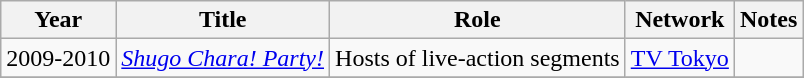<table class="wikitable sortable">
<tr>
<th>Year</th>
<th>Title</th>
<th>Role</th>
<th>Network</th>
<th class="unsortable">Notes</th>
</tr>
<tr>
<td>2009-2010</td>
<td><em><a href='#'>Shugo Chara! Party!</a></em></td>
<td>Hosts of live-action segments</td>
<td><a href='#'>TV Tokyo</a></td>
<td></td>
</tr>
<tr>
</tr>
</table>
